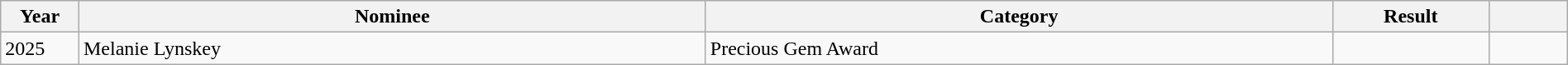<table class="wikitable" style="width:100%;">
<tr>
<th style="width:5%;">Year</th>
<th style="width:40%;">Nominee</th>
<th style="width:40%;">Category</th>
<th style="width:10%;">Result</th>
<th style="width:5%;"></th>
</tr>
<tr>
<td>2025</td>
<td>Melanie Lynskey</td>
<td>Precious Gem Award</td>
<td></td>
<td style="text-align:center;"></td>
</tr>
</table>
